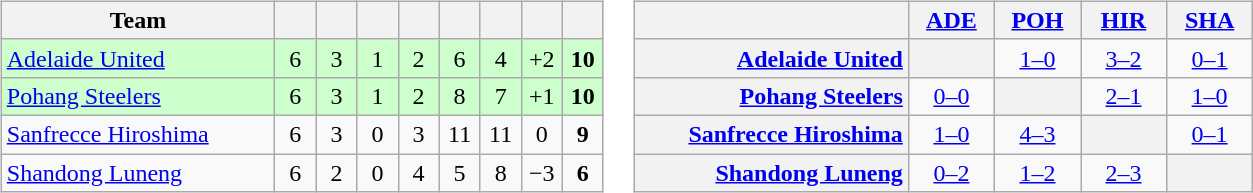<table>
<tr>
<td><br><table class="wikitable" style="text-align:center;">
<tr>
<th width=175>Team</th>
<th width=20></th>
<th width=20></th>
<th width=20></th>
<th width=20></th>
<th width=20></th>
<th width=20></th>
<th width=20></th>
<th width=20></th>
</tr>
<tr style="background:#ccffcc;">
<td align=left> <a href='#'>Adelaide United</a></td>
<td>6</td>
<td>3</td>
<td>1</td>
<td>2</td>
<td>6</td>
<td>4</td>
<td>+2</td>
<td><strong>10</strong></td>
</tr>
<tr style="background:#ccffcc;">
<td align=left> <a href='#'>Pohang Steelers</a></td>
<td>6</td>
<td>3</td>
<td>1</td>
<td>2</td>
<td>8</td>
<td>7</td>
<td>+1</td>
<td><strong>10</strong></td>
</tr>
<tr>
<td align=left> <a href='#'>Sanfrecce Hiroshima</a></td>
<td>6</td>
<td>3</td>
<td>0</td>
<td>3</td>
<td>11</td>
<td>11</td>
<td>0</td>
<td><strong>9</strong></td>
</tr>
<tr>
<td align=left> <a href='#'>Shandong Luneng</a></td>
<td>6</td>
<td>2</td>
<td>0</td>
<td>4</td>
<td>5</td>
<td>8</td>
<td>−3</td>
<td><strong>6</strong></td>
</tr>
</table>
</td>
<td><br><table class="wikitable" style="text-align:center">
<tr>
<th width="175"> </th>
<th width="50"><a href='#'>ADE</a></th>
<th width="50"><a href='#'>POH</a></th>
<th width="50"><a href='#'>HIR</a></th>
<th width="50"><a href='#'>SHA</a></th>
</tr>
<tr>
<th style="text-align:right;"><a href='#'>Adelaide United</a></th>
<th></th>
<td><a href='#'>1–0</a></td>
<td><a href='#'>3–2</a></td>
<td><a href='#'>0–1</a></td>
</tr>
<tr>
<th style="text-align:right;"><a href='#'>Pohang Steelers</a></th>
<td><a href='#'>0–0</a></td>
<th></th>
<td><a href='#'>2–1</a></td>
<td><a href='#'>1–0</a></td>
</tr>
<tr>
<th style="text-align:right;"><a href='#'>Sanfrecce Hiroshima</a></th>
<td><a href='#'>1–0</a></td>
<td><a href='#'>4–3</a></td>
<th></th>
<td><a href='#'>0–1</a></td>
</tr>
<tr>
<th style="text-align:right;"><a href='#'>Shandong Luneng</a></th>
<td><a href='#'>0–2</a></td>
<td><a href='#'>1–2</a></td>
<td><a href='#'>2–3</a></td>
<th></th>
</tr>
</table>
</td>
</tr>
</table>
